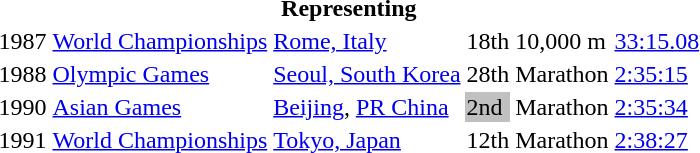<table>
<tr>
<th colspan="6">Representing </th>
</tr>
<tr>
<td>1987</td>
<td><a href='#'>World Championships</a></td>
<td><a href='#'>Rome, Italy</a></td>
<td>18th</td>
<td>10,000 m</td>
<td><a href='#'>33:15.08</a></td>
</tr>
<tr>
<td>1988</td>
<td><a href='#'>Olympic Games</a></td>
<td><a href='#'>Seoul, South Korea</a></td>
<td>28th</td>
<td>Marathon</td>
<td><a href='#'>2:35:15</a></td>
</tr>
<tr>
<td>1990</td>
<td><a href='#'>Asian Games</a></td>
<td><a href='#'>Beijing</a>, <a href='#'>PR China</a></td>
<td bgcolor=silver>2nd</td>
<td>Marathon</td>
<td><a href='#'>2:35:34</a></td>
</tr>
<tr>
<td>1991</td>
<td><a href='#'>World Championships</a></td>
<td><a href='#'>Tokyo, Japan</a></td>
<td>12th</td>
<td>Marathon</td>
<td><a href='#'>2:38:27</a></td>
</tr>
</table>
